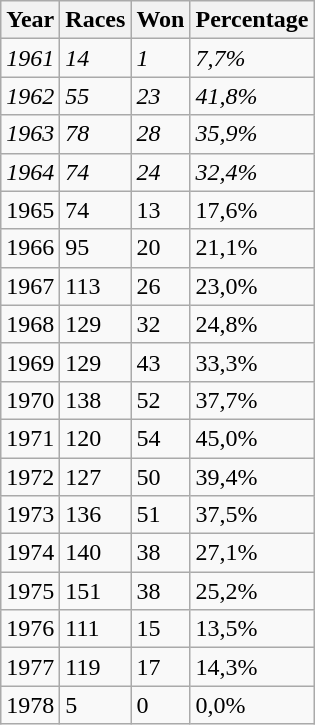<table class="wikitable sortable">
<tr>
<th>Year</th>
<th>Races</th>
<th>Won</th>
<th>Percentage</th>
</tr>
<tr>
<td><em>1961</em></td>
<td><em>14</em></td>
<td><em>1</em></td>
<td><em>7,7%</em></td>
</tr>
<tr>
<td><em>1962</em></td>
<td><em>55</em></td>
<td><em>23</em></td>
<td><em>41,8%</em></td>
</tr>
<tr>
<td><em>1963</em></td>
<td><em>78</em></td>
<td><em>28</em></td>
<td><em>35,9%</em></td>
</tr>
<tr>
<td><em>1964</em></td>
<td><em>74</em></td>
<td><em>24</em></td>
<td><em>32,4%</em></td>
</tr>
<tr>
<td>1965</td>
<td>74</td>
<td>13</td>
<td>17,6%</td>
</tr>
<tr>
<td>1966</td>
<td>95</td>
<td>20</td>
<td>21,1%</td>
</tr>
<tr>
<td>1967</td>
<td>113</td>
<td>26</td>
<td>23,0%</td>
</tr>
<tr>
<td>1968</td>
<td>129</td>
<td>32</td>
<td>24,8%</td>
</tr>
<tr>
<td>1969</td>
<td>129</td>
<td>43</td>
<td>33,3%</td>
</tr>
<tr>
<td>1970</td>
<td>138</td>
<td>52</td>
<td>37,7%</td>
</tr>
<tr>
<td>1971</td>
<td>120</td>
<td>54</td>
<td>45,0%</td>
</tr>
<tr>
<td>1972</td>
<td>127</td>
<td>50</td>
<td>39,4%</td>
</tr>
<tr>
<td>1973</td>
<td>136</td>
<td>51</td>
<td>37,5%</td>
</tr>
<tr>
<td>1974</td>
<td>140</td>
<td>38</td>
<td>27,1%</td>
</tr>
<tr>
<td>1975</td>
<td>151</td>
<td>38</td>
<td>25,2%</td>
</tr>
<tr>
<td>1976</td>
<td>111</td>
<td>15</td>
<td>13,5%</td>
</tr>
<tr>
<td>1977</td>
<td>119</td>
<td>17</td>
<td>14,3%</td>
</tr>
<tr>
<td>1978</td>
<td>5</td>
<td>0</td>
<td>0,0%</td>
</tr>
</table>
